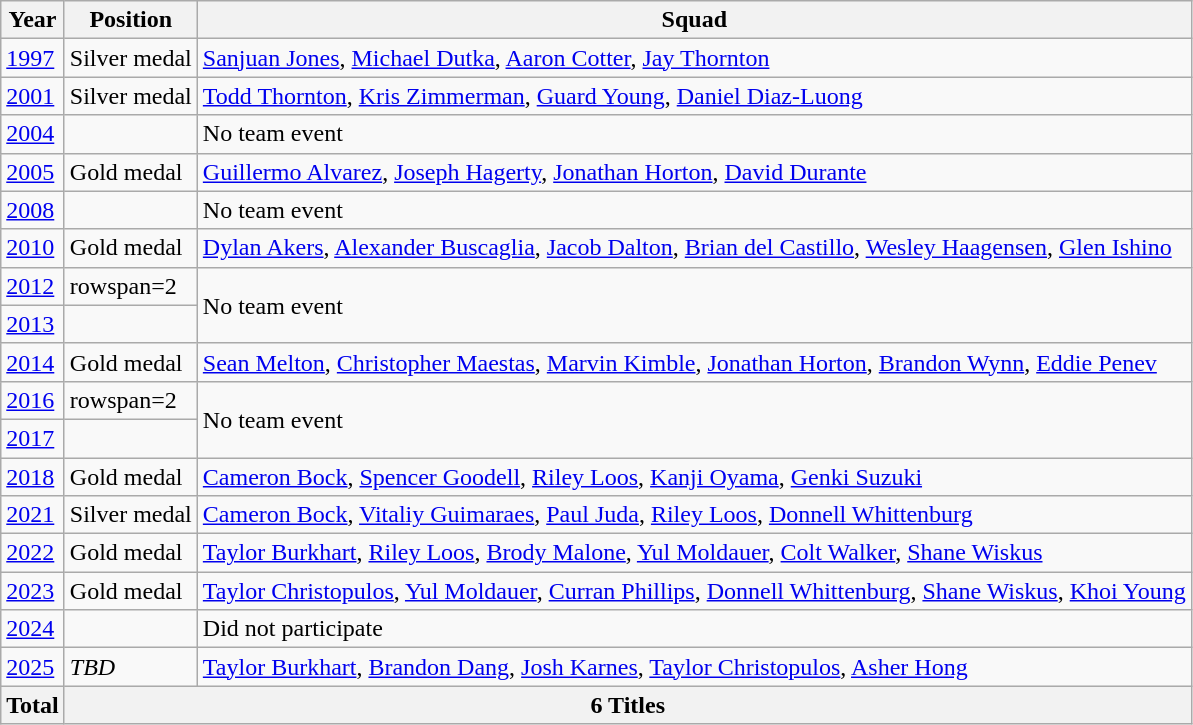<table class="wikitable" style="text-align: center;">
<tr>
<th>Year</th>
<th>Position</th>
<th>Squad</th>
</tr>
<tr style="text-align:left;">
<td><a href='#'>1997</a></td>
<td> Silver medal</td>
<td><a href='#'>Sanjuan Jones</a>, <a href='#'>Michael Dutka</a>, <a href='#'>Aaron Cotter</a>, <a href='#'>Jay Thornton</a></td>
</tr>
<tr style="text-align:left;">
<td><a href='#'>2001</a></td>
<td> Silver medal</td>
<td><a href='#'>Todd Thornton</a>, <a href='#'>Kris Zimmerman</a>, <a href='#'>Guard Young</a>, <a href='#'>Daniel Diaz-Luong</a></td>
</tr>
<tr style="text-align:left;">
<td><a href='#'>2004</a></td>
<td></td>
<td>No team event</td>
</tr>
<tr style="text-align:left;">
<td><a href='#'>2005</a></td>
<td> Gold medal</td>
<td><a href='#'>Guillermo Alvarez</a>, <a href='#'>Joseph Hagerty</a>, <a href='#'>Jonathan Horton</a>, <a href='#'>David Durante</a></td>
</tr>
<tr style="text-align:left;">
<td><a href='#'>2008</a></td>
<td></td>
<td>No team event</td>
</tr>
<tr style="text-align:left;">
<td><a href='#'>2010</a></td>
<td> Gold medal</td>
<td><a href='#'>Dylan Akers</a>, <a href='#'>Alexander Buscaglia</a>, <a href='#'>Jacob Dalton</a>, <a href='#'>Brian del Castillo</a>, <a href='#'>Wesley Haagensen</a>, <a href='#'>Glen Ishino</a></td>
</tr>
<tr style="text-align:left;">
<td><a href='#'>2012</a></td>
<td>rowspan=2 </td>
<td rowspan=2>No team event</td>
</tr>
<tr style="text-align:left;">
<td><a href='#'>2013</a></td>
</tr>
<tr style="text-align:left;">
<td><a href='#'>2014</a></td>
<td> Gold medal</td>
<td><a href='#'>Sean Melton</a>, <a href='#'>Christopher Maestas</a>, <a href='#'>Marvin Kimble</a>, <a href='#'>Jonathan Horton</a>, <a href='#'>Brandon Wynn</a>, <a href='#'>Eddie Penev</a></td>
</tr>
<tr style="text-align:left;">
<td><a href='#'>2016</a></td>
<td>rowspan=2 </td>
<td rowspan=2>No team event</td>
</tr>
<tr style="text-align:left;">
<td><a href='#'>2017</a></td>
</tr>
<tr style="text-align:left;">
<td><a href='#'>2018</a></td>
<td> Gold medal</td>
<td><a href='#'>Cameron Bock</a>, <a href='#'>Spencer Goodell</a>, <a href='#'>Riley Loos</a>, <a href='#'>Kanji Oyama</a>, <a href='#'>Genki Suzuki</a></td>
</tr>
<tr style="text-align:left;">
<td><a href='#'>2021</a></td>
<td> Silver medal</td>
<td><a href='#'>Cameron Bock</a>, <a href='#'>Vitaliy Guimaraes</a>, <a href='#'>Paul Juda</a>, <a href='#'>Riley Loos</a>, <a href='#'>Donnell Whittenburg</a></td>
</tr>
<tr style="text-align:left;">
<td><a href='#'>2022</a></td>
<td> Gold medal</td>
<td><a href='#'>Taylor Burkhart</a>, <a href='#'>Riley Loos</a>, <a href='#'>Brody Malone</a>, <a href='#'>Yul Moldauer</a>, <a href='#'>Colt Walker</a>, <a href='#'>Shane Wiskus</a></td>
</tr>
<tr style="text-align:left;">
<td><a href='#'>2023</a></td>
<td> Gold medal</td>
<td><a href='#'>Taylor Christopulos</a>, <a href='#'>Yul Moldauer</a>, <a href='#'>Curran Phillips</a>, <a href='#'>Donnell Whittenburg</a>, <a href='#'>Shane Wiskus</a>, <a href='#'>Khoi Young</a></td>
</tr>
<tr style="text-align:left;">
<td><a href='#'>2024</a></td>
<td></td>
<td>Did not participate</td>
</tr>
<tr style="text-align:left;">
<td><a href='#'>2025</a></td>
<td><em>TBD</em></td>
<td><a href='#'>Taylor Burkhart</a>, <a href='#'>Brandon Dang</a>, <a href='#'>Josh Karnes</a>, <a href='#'>Taylor Christopulos</a>, <a href='#'>Asher Hong</a></td>
</tr>
<tr>
<th>Total</th>
<th colspan="2">6 Titles</th>
</tr>
</table>
